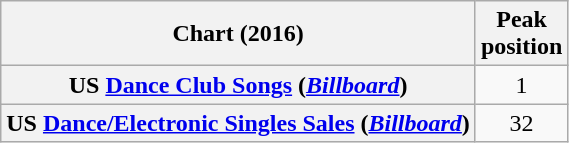<table class="wikitable plainrowheaders" style="text-align:center">
<tr>
<th>Chart (2016)</th>
<th>Peak<br>position</th>
</tr>
<tr>
<th scope="row">US <a href='#'>Dance Club Songs</a> (<em><a href='#'>Billboard</a></em>)</th>
<td>1</td>
</tr>
<tr>
<th scope="row">US <a href='#'>Dance/Electronic Singles Sales</a> (<em><a href='#'>Billboard</a></em>)</th>
<td>32</td>
</tr>
</table>
